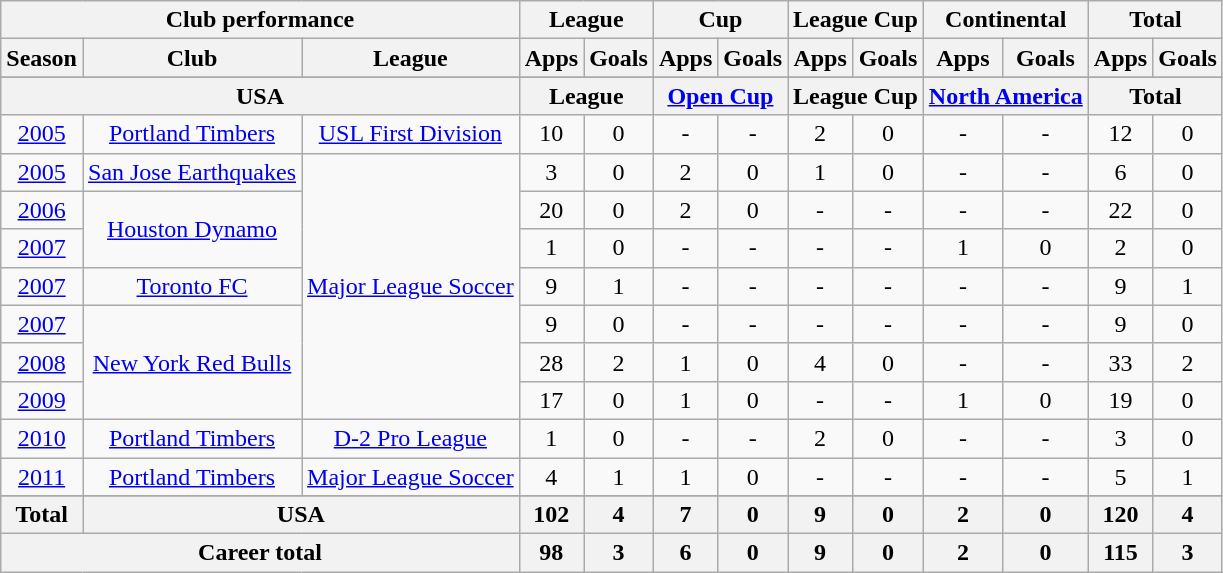<table class="wikitable" style="text-align:center">
<tr>
<th colspan=3>Club performance</th>
<th colspan=2>League</th>
<th colspan=2>Cup</th>
<th colspan=2>League Cup</th>
<th colspan=2>Continental</th>
<th colspan=2>Total</th>
</tr>
<tr>
<th>Season</th>
<th>Club</th>
<th>League</th>
<th>Apps</th>
<th>Goals</th>
<th>Apps</th>
<th>Goals</th>
<th>Apps</th>
<th>Goals</th>
<th>Apps</th>
<th>Goals</th>
<th>Apps</th>
<th>Goals</th>
</tr>
<tr>
</tr>
<tr>
<th colspan=3>USA</th>
<th colspan=2>League</th>
<th colspan=2><a href='#'>Open Cup</a></th>
<th colspan=2>League Cup</th>
<th colspan=2><a href='#'>North America</a></th>
<th colspan=2>Total</th>
</tr>
<tr>
<td><a href='#'>2005</a></td>
<td rowspan="1"><a href='#'>Portland Timbers</a></td>
<td rowspan="1"><a href='#'>USL First Division</a></td>
<td>10</td>
<td>0</td>
<td>-</td>
<td>-</td>
<td>2</td>
<td>0</td>
<td>-</td>
<td>-</td>
<td>12</td>
<td>0</td>
</tr>
<tr>
<td><a href='#'>2005</a></td>
<td rowspan="1"><a href='#'>San Jose Earthquakes</a></td>
<td rowspan="7"><a href='#'>Major League Soccer</a></td>
<td>3</td>
<td>0</td>
<td>2</td>
<td>0</td>
<td>1</td>
<td>0</td>
<td>-</td>
<td>-</td>
<td>6</td>
<td>0</td>
</tr>
<tr>
<td><a href='#'>2006</a></td>
<td rowspan="2"><a href='#'>Houston Dynamo</a></td>
<td>20</td>
<td>0</td>
<td>2</td>
<td>0</td>
<td>-</td>
<td>-</td>
<td>-</td>
<td>-</td>
<td>22</td>
<td>0</td>
</tr>
<tr>
<td><a href='#'>2007</a></td>
<td>1</td>
<td>0</td>
<td>-</td>
<td>-</td>
<td>-</td>
<td>-</td>
<td>1</td>
<td>0</td>
<td>2</td>
<td>0</td>
</tr>
<tr>
<td><a href='#'>2007</a></td>
<td rowspan="1"><a href='#'>Toronto FC</a></td>
<td>9</td>
<td>1</td>
<td>-</td>
<td>-</td>
<td>-</td>
<td>-</td>
<td>-</td>
<td>-</td>
<td>9</td>
<td>1</td>
</tr>
<tr>
<td><a href='#'>2007</a></td>
<td rowspan="3"><a href='#'>New York Red Bulls</a></td>
<td>9</td>
<td>0</td>
<td>-</td>
<td>-</td>
<td>-</td>
<td>-</td>
<td>-</td>
<td>-</td>
<td>9</td>
<td>0</td>
</tr>
<tr>
<td><a href='#'>2008</a></td>
<td>28</td>
<td>2</td>
<td>1</td>
<td>0</td>
<td>4</td>
<td>0</td>
<td>-</td>
<td>-</td>
<td>33</td>
<td>2</td>
</tr>
<tr>
<td><a href='#'>2009</a></td>
<td>17</td>
<td>0</td>
<td>1</td>
<td>0</td>
<td>-</td>
<td>-</td>
<td>1</td>
<td>0</td>
<td>19</td>
<td>0</td>
</tr>
<tr>
<td><a href='#'>2010</a></td>
<td rowspan="1"><a href='#'>Portland Timbers</a></td>
<td rowspan="1"><a href='#'>D-2 Pro League</a></td>
<td>1</td>
<td>0</td>
<td>-</td>
<td>-</td>
<td>2</td>
<td>0</td>
<td>-</td>
<td>-</td>
<td>3</td>
<td>0</td>
</tr>
<tr>
<td><a href='#'>2011</a></td>
<td rowspan="1"><a href='#'>Portland Timbers</a></td>
<td rowspan="1"><a href='#'>Major League Soccer</a></td>
<td>4</td>
<td>1</td>
<td>1</td>
<td>0</td>
<td>-</td>
<td>-</td>
<td>-</td>
<td>-</td>
<td>5</td>
<td>1</td>
</tr>
<tr>
</tr>
<tr>
<th rowspan=1>Total</th>
<th colspan=2>USA</th>
<th>102</th>
<th>4</th>
<th>7</th>
<th>0</th>
<th>9</th>
<th>0</th>
<th>2</th>
<th>0</th>
<th>120</th>
<th>4</th>
</tr>
<tr>
<th colspan=3>Career total</th>
<th>98</th>
<th>3</th>
<th>6</th>
<th>0</th>
<th>9</th>
<th>0</th>
<th>2</th>
<th>0</th>
<th>115</th>
<th>3</th>
</tr>
</table>
